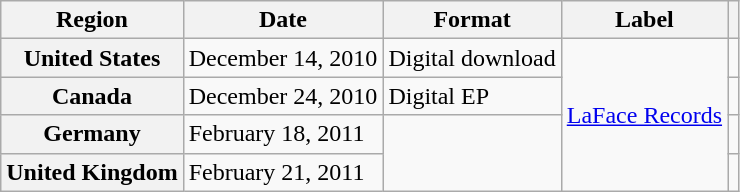<table class="wikitable plainrowheaders">
<tr>
<th scope="col">Region</th>
<th scope="col">Date</th>
<th scope="col">Format</th>
<th scope="col">Label</th>
<th scope="col"></th>
</tr>
<tr>
<th scope="row">United States</th>
<td>December 14, 2010</td>
<td>Digital download</td>
<td rowspan=4><a href='#'>LaFace Records</a></td>
<td align="center"></td>
</tr>
<tr>
<th scope="row">Canada</th>
<td>December 24, 2010</td>
<td>Digital EP</td>
<td align="center"></td>
</tr>
<tr>
<th scope="row">Germany</th>
<td>February 18, 2011</td>
<td rowspan=2></td>
<td align="center"></td>
</tr>
<tr>
<th scope="row">United Kingdom</th>
<td>February 21, 2011</td>
<td align="center"></td>
</tr>
</table>
